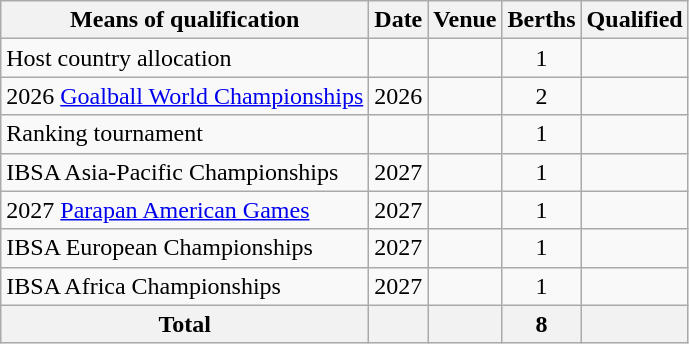<table class="wikitable">
<tr>
<th>Means of qualification</th>
<th>Date</th>
<th>Venue</th>
<th>Berths</th>
<th>Qualified</th>
</tr>
<tr>
<td>Host country allocation</td>
<td></td>
<td></td>
<td align="center">1</td>
<td></td>
</tr>
<tr>
<td>2026 <a href='#'>Goalball World Championships</a></td>
<td>2026</td>
<td></td>
<td align="center">2</td>
<td></td>
</tr>
<tr>
<td>Ranking tournament</td>
<td></td>
<td></td>
<td align="center">1</td>
<td></td>
</tr>
<tr>
<td>IBSA Asia-Pacific Championships</td>
<td>2027</td>
<td></td>
<td align="center">1</td>
<td></td>
</tr>
<tr>
<td>2027 <a href='#'>Parapan American Games</a></td>
<td>2027</td>
<td></td>
<td align="center">1</td>
<td></td>
</tr>
<tr>
<td>IBSA European Championships</td>
<td>2027</td>
<td></td>
<td align="center">1</td>
<td></td>
</tr>
<tr>
<td>IBSA Africa Championships</td>
<td>2027</td>
<td></td>
<td align="center">1</td>
<td></td>
</tr>
<tr>
<th>Total</th>
<th></th>
<th></th>
<th align="center">8</th>
<th></th>
</tr>
</table>
